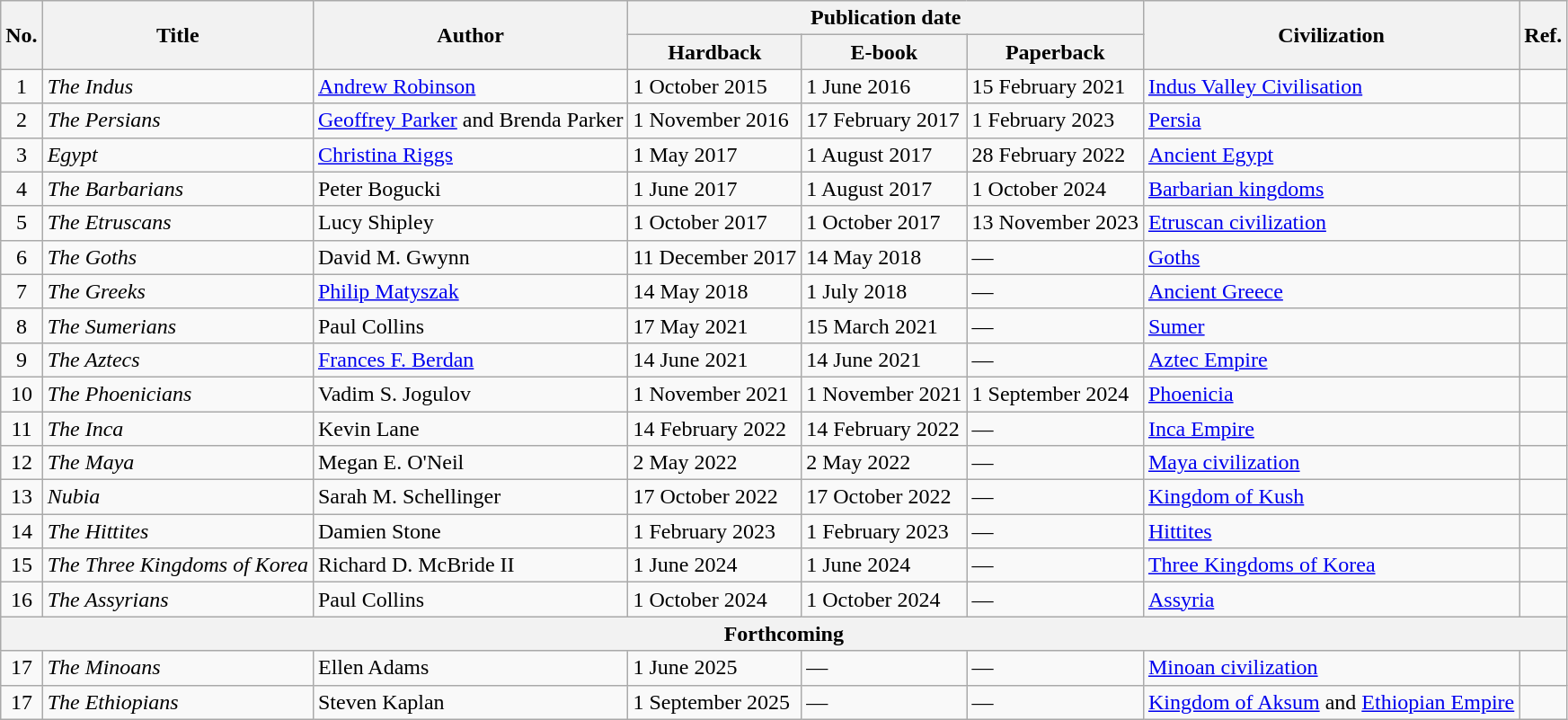<table class="wikitable">
<tr>
<th rowspan="2">No.</th>
<th rowspan="2">Title</th>
<th rowspan="2">Author</th>
<th colspan="3">Publication date</th>
<th rowspan="2">Civilization</th>
<th rowspan="2">Ref.</th>
</tr>
<tr>
<th>Hardback</th>
<th>E-book</th>
<th>Paperback</th>
</tr>
<tr>
<td align="center">1</td>
<td><em>The Indus</em></td>
<td><a href='#'>Andrew Robinson</a></td>
<td>1 October 2015</td>
<td>1 June 2016</td>
<td>15 February 2021</td>
<td><a href='#'>Indus Valley Civilisation</a></td>
<td></td>
</tr>
<tr>
<td align="center">2</td>
<td><em>The Persians</em></td>
<td><a href='#'>Geoffrey Parker</a> and Brenda Parker</td>
<td>1 November 2016</td>
<td>17 February 2017</td>
<td>1 February 2023</td>
<td><a href='#'>Persia</a></td>
<td></td>
</tr>
<tr>
<td align="center">3</td>
<td><em>Egypt</em></td>
<td><a href='#'>Christina Riggs</a></td>
<td>1 May 2017</td>
<td>1 August 2017</td>
<td>28 February 2022</td>
<td><a href='#'>Ancient Egypt</a></td>
<td></td>
</tr>
<tr>
<td align="center">4</td>
<td><em>The Barbarians</em></td>
<td>Peter Bogucki</td>
<td>1 June 2017</td>
<td>1 August 2017</td>
<td>1 October 2024</td>
<td><a href='#'>Barbarian kingdoms</a></td>
<td></td>
</tr>
<tr>
<td align="center">5</td>
<td><em>The Etruscans</em></td>
<td>Lucy Shipley</td>
<td>1 October 2017</td>
<td>1 October 2017</td>
<td>13 November 2023</td>
<td><a href='#'>Etruscan civilization</a></td>
<td></td>
</tr>
<tr>
<td align="center">6</td>
<td><em>The Goths</em></td>
<td>David M. Gwynn</td>
<td>11 December 2017</td>
<td>14 May 2018</td>
<td>—</td>
<td><a href='#'>Goths</a></td>
<td></td>
</tr>
<tr>
<td align="center">7</td>
<td><em>The Greeks</em></td>
<td><a href='#'>Philip Matyszak</a></td>
<td>14 May 2018</td>
<td>1 July 2018</td>
<td>—</td>
<td><a href='#'>Ancient Greece</a></td>
<td></td>
</tr>
<tr>
<td align="center">8</td>
<td><em>The Sumerians</em></td>
<td>Paul Collins</td>
<td>17 May 2021</td>
<td>15 March 2021</td>
<td>—</td>
<td><a href='#'>Sumer</a></td>
<td></td>
</tr>
<tr>
<td align="center">9</td>
<td><em>The Aztecs</em></td>
<td><a href='#'>Frances F. Berdan</a></td>
<td>14 June 2021</td>
<td>14 June 2021</td>
<td>—</td>
<td><a href='#'>Aztec Empire</a></td>
<td></td>
</tr>
<tr>
<td align="center">10</td>
<td><em>The Phoenicians</em></td>
<td>Vadim S. Jogulov</td>
<td>1 November 2021</td>
<td>1 November 2021</td>
<td>1 September 2024</td>
<td><a href='#'>Phoenicia</a></td>
<td></td>
</tr>
<tr>
<td align="center">11</td>
<td><em>The Inca</em></td>
<td>Kevin Lane</td>
<td>14 February 2022</td>
<td>14 February 2022</td>
<td>—</td>
<td><a href='#'>Inca Empire</a></td>
<td></td>
</tr>
<tr>
<td align="center">12</td>
<td><em>The Maya</em></td>
<td>Megan E. O'Neil</td>
<td>2 May 2022</td>
<td>2 May 2022</td>
<td>—</td>
<td><a href='#'>Maya civilization</a></td>
<td></td>
</tr>
<tr>
<td align="center">13</td>
<td><em>Nubia</em></td>
<td>Sarah M. Schellinger</td>
<td>17 October 2022</td>
<td>17 October 2022</td>
<td>—</td>
<td><a href='#'>Kingdom of Kush</a></td>
<td></td>
</tr>
<tr>
<td align="center">14</td>
<td><em>The Hittites</em></td>
<td>Damien Stone</td>
<td>1 February 2023</td>
<td>1 February 2023</td>
<td>—</td>
<td><a href='#'>Hittites</a></td>
<td></td>
</tr>
<tr>
<td align="center">15</td>
<td><em>The Three Kingdoms of Korea</em></td>
<td>Richard D. McBride II</td>
<td>1 June 2024</td>
<td>1 June 2024</td>
<td>—</td>
<td><a href='#'>Three Kingdoms of Korea</a></td>
<td></td>
</tr>
<tr>
<td align="center">16</td>
<td><em>The Assyrians</em></td>
<td>Paul Collins</td>
<td>1 October 2024</td>
<td>1 October 2024</td>
<td>—</td>
<td><a href='#'>Assyria</a></td>
<td></td>
</tr>
<tr>
<th colspan="8"><strong>Forthcoming</strong></th>
</tr>
<tr>
<td align="center">17</td>
<td><em>The Minoans</em></td>
<td>Ellen Adams</td>
<td>1 June 2025</td>
<td>—</td>
<td>—</td>
<td><a href='#'>Minoan civilization</a></td>
<td></td>
</tr>
<tr>
<td align="center">17</td>
<td><em>The Ethiopians</em></td>
<td>Steven Kaplan</td>
<td>1 September 2025</td>
<td>—</td>
<td>—</td>
<td><a href='#'>Kingdom of Aksum</a> and <a href='#'>Ethiopian Empire</a></td>
<td></td>
</tr>
</table>
